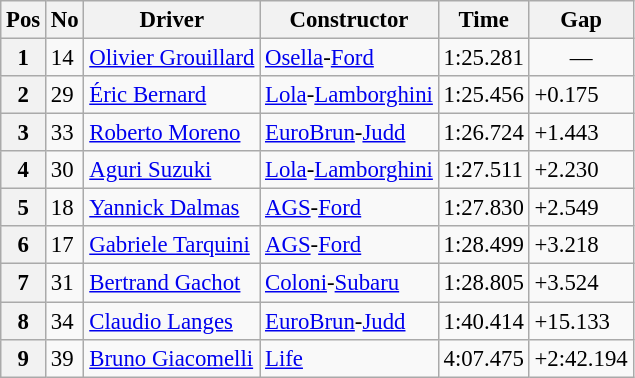<table class="wikitable sortable" style="font-size: 95%;">
<tr>
<th>Pos</th>
<th>No</th>
<th>Driver</th>
<th>Constructor</th>
<th>Time</th>
<th>Gap</th>
</tr>
<tr>
<th>1</th>
<td>14</td>
<td> <a href='#'>Olivier Grouillard</a></td>
<td><a href='#'>Osella</a>-<a href='#'>Ford</a></td>
<td>1:25.281</td>
<td align="center">—</td>
</tr>
<tr>
<th>2</th>
<td>29</td>
<td> <a href='#'>Éric Bernard</a></td>
<td><a href='#'>Lola</a>-<a href='#'>Lamborghini</a></td>
<td>1:25.456</td>
<td>+0.175</td>
</tr>
<tr>
<th>3</th>
<td>33</td>
<td> <a href='#'>Roberto Moreno</a></td>
<td><a href='#'>EuroBrun</a>-<a href='#'>Judd</a></td>
<td>1:26.724</td>
<td>+1.443</td>
</tr>
<tr>
<th>4</th>
<td>30</td>
<td> <a href='#'>Aguri Suzuki</a></td>
<td><a href='#'>Lola</a>-<a href='#'>Lamborghini</a></td>
<td>1:27.511</td>
<td>+2.230</td>
</tr>
<tr>
<th>5</th>
<td>18</td>
<td> <a href='#'>Yannick Dalmas</a></td>
<td><a href='#'>AGS</a>-<a href='#'>Ford</a></td>
<td>1:27.830</td>
<td>+2.549</td>
</tr>
<tr>
<th>6</th>
<td>17</td>
<td> <a href='#'>Gabriele Tarquini</a></td>
<td><a href='#'>AGS</a>-<a href='#'>Ford</a></td>
<td>1:28.499</td>
<td>+3.218</td>
</tr>
<tr>
<th>7</th>
<td>31</td>
<td> <a href='#'>Bertrand Gachot</a></td>
<td><a href='#'>Coloni</a>-<a href='#'>Subaru</a></td>
<td>1:28.805</td>
<td>+3.524</td>
</tr>
<tr>
<th>8</th>
<td>34</td>
<td> <a href='#'>Claudio Langes</a></td>
<td><a href='#'>EuroBrun</a>-<a href='#'>Judd</a></td>
<td>1:40.414</td>
<td>+15.133</td>
</tr>
<tr>
<th>9</th>
<td>39</td>
<td> <a href='#'>Bruno Giacomelli</a></td>
<td><a href='#'>Life</a></td>
<td>4:07.475</td>
<td>+2:42.194</td>
</tr>
</table>
